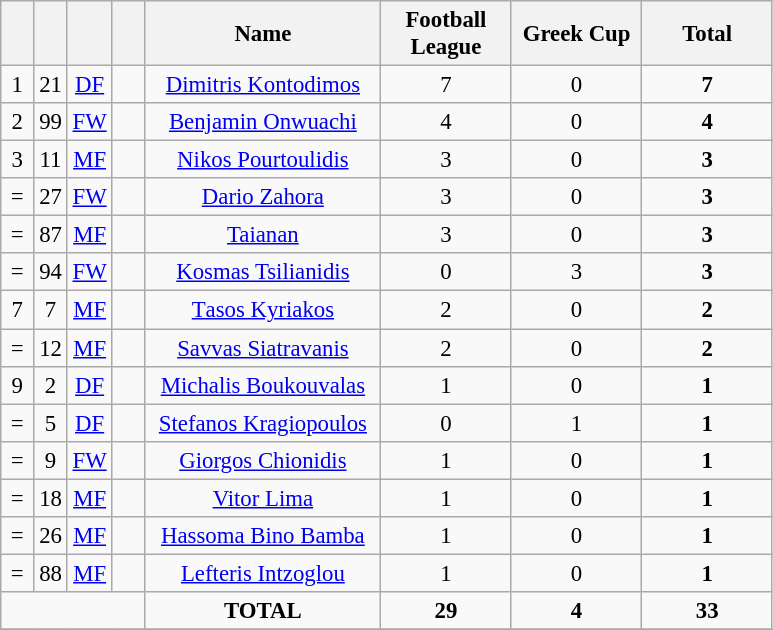<table class="wikitable" style="font-size: 95%; text-align: center;">
<tr>
<th width=15></th>
<th width=15></th>
<th width=15></th>
<th width=15></th>
<th width=150>Name</th>
<th width=80>Football League</th>
<th width=80>Greek Cup</th>
<th width=80><strong>Total</strong></th>
</tr>
<tr>
<td>1</td>
<td>21</td>
<td><a href='#'>DF</a></td>
<td></td>
<td><a href='#'>Dimitris Kontodimos</a></td>
<td>7</td>
<td>0</td>
<td><strong>7</strong></td>
</tr>
<tr>
<td>2</td>
<td>99</td>
<td><a href='#'>FW</a></td>
<td></td>
<td><a href='#'>Benjamin Onwuachi</a></td>
<td>4</td>
<td>0</td>
<td><strong>4</strong></td>
</tr>
<tr>
<td>3</td>
<td>11</td>
<td><a href='#'>MF</a></td>
<td></td>
<td><a href='#'>Nikos Pourtoulidis</a></td>
<td>3</td>
<td>0</td>
<td><strong>3</strong></td>
</tr>
<tr>
<td>=</td>
<td>27</td>
<td><a href='#'>FW</a></td>
<td></td>
<td><a href='#'>Dario Zahora</a></td>
<td>3</td>
<td>0</td>
<td><strong>3</strong></td>
</tr>
<tr>
<td>=</td>
<td>87</td>
<td><a href='#'>MF</a></td>
<td></td>
<td><a href='#'>Taianan</a></td>
<td>3</td>
<td>0</td>
<td><strong>3</strong></td>
</tr>
<tr>
<td>=</td>
<td>94</td>
<td><a href='#'>FW</a></td>
<td></td>
<td><a href='#'>Kosmas Tsilianidis</a></td>
<td>0</td>
<td>3</td>
<td><strong>3</strong></td>
</tr>
<tr>
<td>7</td>
<td>7</td>
<td><a href='#'>MF</a></td>
<td></td>
<td><a href='#'>Τasos Kyriakos</a></td>
<td>2</td>
<td>0</td>
<td><strong>2</strong></td>
</tr>
<tr>
<td>=</td>
<td>12</td>
<td><a href='#'>MF</a></td>
<td></td>
<td><a href='#'>Savvas Siatravanis</a></td>
<td>2</td>
<td>0</td>
<td><strong>2</strong></td>
</tr>
<tr>
<td>9</td>
<td>2</td>
<td><a href='#'>DF</a></td>
<td></td>
<td><a href='#'>Michalis Boukouvalas</a></td>
<td>1</td>
<td>0</td>
<td><strong>1</strong></td>
</tr>
<tr>
<td>=</td>
<td>5</td>
<td><a href='#'>DF</a></td>
<td></td>
<td><a href='#'>Stefanos Kragiopoulos</a></td>
<td>0</td>
<td>1</td>
<td><strong>1</strong></td>
</tr>
<tr>
<td>=</td>
<td>9</td>
<td><a href='#'>FW</a></td>
<td></td>
<td><a href='#'>Giorgos Chionidis</a></td>
<td>1</td>
<td>0</td>
<td><strong>1</strong></td>
</tr>
<tr>
<td>=</td>
<td>18</td>
<td><a href='#'>MF</a></td>
<td></td>
<td><a href='#'>Vitor Lima</a></td>
<td>1</td>
<td>0</td>
<td><strong>1</strong></td>
</tr>
<tr>
<td>=</td>
<td>26</td>
<td><a href='#'>MF</a></td>
<td></td>
<td><a href='#'>Hassoma Bino Bamba</a></td>
<td>1</td>
<td>0</td>
<td><strong>1</strong></td>
</tr>
<tr>
<td>=</td>
<td>88</td>
<td><a href='#'>MF</a></td>
<td></td>
<td><a href='#'>Lefteris Intzoglou</a></td>
<td>1</td>
<td>0</td>
<td><strong>1</strong></td>
</tr>
<tr>
<td colspan="4"></td>
<td><strong>TOTAL</strong></td>
<td><strong>29</strong></td>
<td><strong>4</strong></td>
<td><strong>33</strong></td>
</tr>
<tr>
</tr>
</table>
